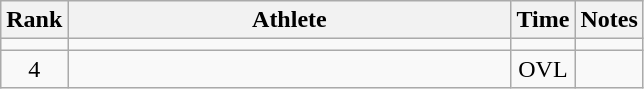<table class="wikitable" style="text-align:center">
<tr>
<th>Rank</th>
<th Style="width:18em">Athlete</th>
<th>Time</th>
<th>Notes</th>
</tr>
<tr>
<td></td>
<td style="text-align:left"></td>
<td></td>
<td></td>
</tr>
<tr>
<td>4</td>
<td style="text-align:left"></td>
<td>OVL</td>
<td></td>
</tr>
</table>
